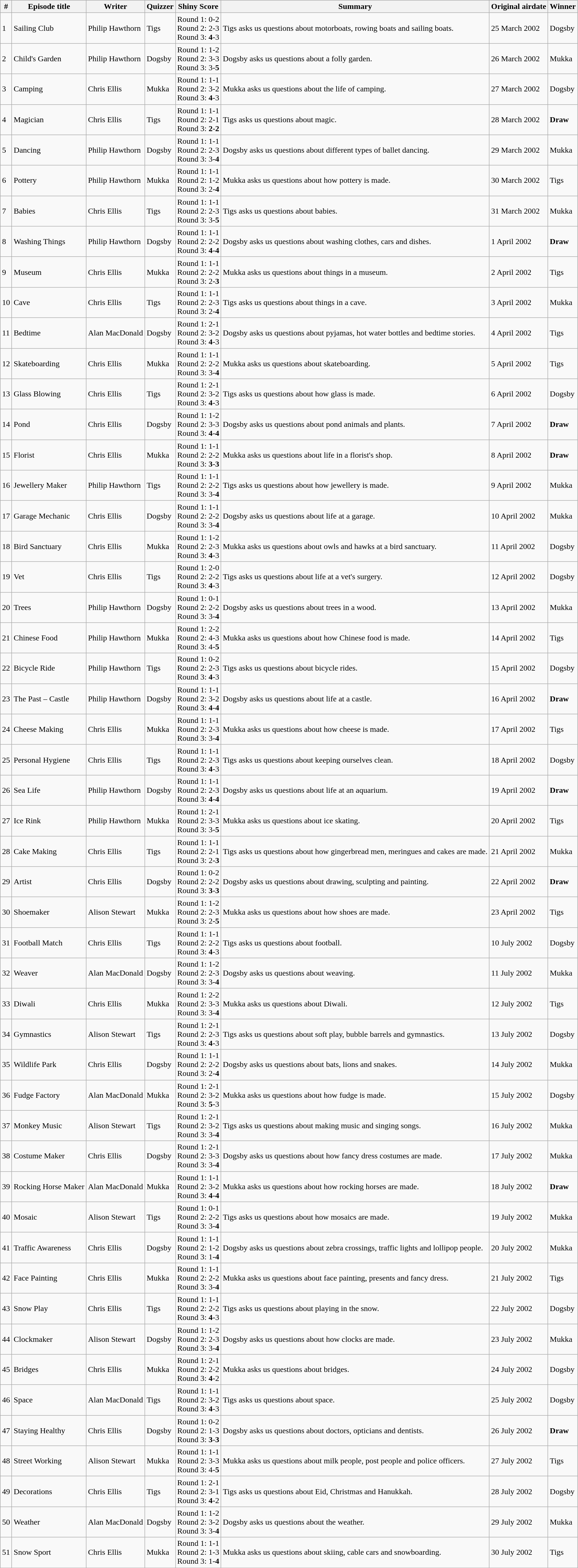<table class="wikitable">
<tr>
<th>#</th>
<th>Episode title</th>
<th>Writer</th>
<th>Quizzer</th>
<th>Shiny Score</th>
<th>Summary</th>
<th>Original airdate</th>
<th>Winner</th>
</tr>
<tr>
<td>1</td>
<td>Sailing Club</td>
<td>Philip Hawthorn</td>
<td>Tigs</td>
<td>Round 1: 0-2 <br> Round 2: 2-3 <br> Round 3: <strong>4</strong>-3</td>
<td>Tigs asks us questions about motorboats, rowing boats and sailing boats.</td>
<td>25 March 2002</td>
<td>Dogsby</td>
</tr>
<tr>
<td>2</td>
<td>Child's Garden</td>
<td>Philip Hawthorn</td>
<td>Dogsby</td>
<td>Round 1: 1-2 <br> Round 2: 3-3 <br> Round 3: 3-<strong>5</strong></td>
<td>Dogsby asks us questions about a folly garden.</td>
<td>26 March 2002</td>
<td>Mukka</td>
</tr>
<tr>
<td>3</td>
<td>Camping</td>
<td>Chris Ellis</td>
<td>Mukka</td>
<td>Round 1: 1-1 <br> Round 2: 3-2<br> Round 3: <strong>4</strong>-3</td>
<td>Mukka asks us questions about the life of camping.</td>
<td>27 March 2002</td>
<td>Dogsby</td>
</tr>
<tr>
<td>4</td>
<td>Magician</td>
<td>Chris Ellis</td>
<td>Tigs</td>
<td>Round 1: 1-1 <br> Round 2: 2-1 <br> Round 3: <strong>2</strong>-<strong>2</strong></td>
<td>Tigs asks us questions about magic.</td>
<td>28 March 2002</td>
<td><strong>Draw</strong></td>
</tr>
<tr>
<td>5</td>
<td>Dancing</td>
<td>Philip Hawthorn</td>
<td>Dogsby</td>
<td>Round 1: 1-1 <br> Round 2: 2-3 <br> Round 3: 3-<strong>4</strong></td>
<td>Dogsby asks us questions about different types of ballet dancing.</td>
<td>29 March 2002</td>
<td>Mukka</td>
</tr>
<tr>
<td>6</td>
<td>Pottery</td>
<td>Philip Hawthorn</td>
<td>Mukka</td>
<td>Round 1: 1-1 <br> Round 2: 1-2 <br> Round 3: 2-<strong>4</strong></td>
<td>Mukka asks us questions about how pottery is made.</td>
<td>30 March 2002</td>
<td>Tigs</td>
</tr>
<tr>
<td>7</td>
<td>Babies</td>
<td>Chris Ellis</td>
<td>Tigs</td>
<td>Round 1: 1-1 <br> Round 2: 2-3 <br> Round 3: 3-<strong>5</strong></td>
<td>Tigs asks us questions about babies.</td>
<td>31 March 2002</td>
<td>Mukka</td>
</tr>
<tr>
<td>8</td>
<td>Washing Things</td>
<td>Philip Hawthorn</td>
<td>Dogsby</td>
<td>Round 1: 1-1 <br> Round 2: 2-2 <br> Round 3: <strong>4</strong>-<strong>4</strong></td>
<td>Dogsby asks us questions about washing clothes, cars and dishes.</td>
<td>1 April 2002</td>
<td><strong>Draw</strong></td>
</tr>
<tr>
<td>9</td>
<td>Museum</td>
<td>Chris Ellis</td>
<td>Mukka</td>
<td>Round 1: 1-1 <br> Round 2: 2-2 <br> Round 3: 2-<strong>3</strong></td>
<td>Mukka asks us questions about things in a museum.</td>
<td>2 April 2002</td>
<td>Tigs</td>
</tr>
<tr>
<td>10</td>
<td>Cave</td>
<td>Chris Ellis</td>
<td>Tigs</td>
<td>Round 1: 1-1 <br> Round 2: 2-3 <br> Round 3: 2-<strong>4</strong></td>
<td>Tigs asks us questions about things in a cave.</td>
<td>3 April 2002</td>
<td>Mukka</td>
</tr>
<tr>
<td>11</td>
<td>Bedtime</td>
<td>Alan MacDonald</td>
<td>Dogsby</td>
<td>Round 1: 2-1 <br> Round 2: 3-2 <br> Round 3: <strong>4</strong>-3</td>
<td>Dogsby asks us questions about pyjamas, hot water bottles and bedtime stories.</td>
<td>4 April 2002</td>
<td>Tigs</td>
</tr>
<tr>
<td>12</td>
<td>Skateboarding</td>
<td>Chris Ellis</td>
<td>Mukka</td>
<td>Round 1: 1-1 <br> Round 2: 2-2 <br> Round 3: 3-<strong>4</strong></td>
<td>Mukka asks us questions about skateboarding.</td>
<td>5 April 2002</td>
<td>Tigs</td>
</tr>
<tr>
<td>13</td>
<td>Glass Blowing</td>
<td>Chris Ellis</td>
<td>Tigs</td>
<td>Round 1: 2-1 <br> Round 2: 3-2 <br> Round 3: <strong>4</strong>-3</td>
<td>Tigs asks us questions about how glass is made.</td>
<td>6 April 2002</td>
<td>Dogsby</td>
</tr>
<tr>
<td>14</td>
<td>Pond</td>
<td>Chris Ellis</td>
<td>Dogsby</td>
<td>Round 1: 1-2 <br> Round 2: 3-3 <br> Round 3: <strong>4</strong>-<strong>4</strong></td>
<td>Dogsby asks us questions about pond animals and plants.</td>
<td>7 April 2002</td>
<td><strong>Draw</strong></td>
</tr>
<tr>
<td>15</td>
<td>Florist</td>
<td>Chris Ellis</td>
<td>Mukka</td>
<td>Round 1: 1-1 <br> Round 2: 2-2 <br> Round 3: <strong>3</strong>-<strong>3</strong></td>
<td>Mukka asks us questions about life in a florist's shop.</td>
<td>8 April 2002</td>
<td><strong>Draw</strong></td>
</tr>
<tr>
<td>16</td>
<td>Jewellery Maker</td>
<td>Philip Hawthorn</td>
<td>Tigs</td>
<td>Round 1: 1-1 <br> Round 2: 2-2 <br> Round 3: 3-<strong>4</strong></td>
<td>Tigs asks us questions about how jewellery is made.</td>
<td>9 April 2002</td>
<td>Mukka</td>
</tr>
<tr>
<td>17</td>
<td>Garage Mechanic</td>
<td>Chris Ellis</td>
<td>Dogsby</td>
<td>Round 1: 1-1 <br> Round 2: 2-2 <br> Round 3: 3-<strong>4</strong></td>
<td>Dogsby asks us questions about life at a garage.</td>
<td>10 April 2002</td>
<td>Mukka</td>
</tr>
<tr>
<td>18</td>
<td>Bird Sanctuary</td>
<td>Chris Ellis</td>
<td>Mukka</td>
<td>Round 1: 1-2 <br> Round 2: 2-3 <br> Round 3: <strong>4</strong>-3</td>
<td>Mukka asks us questions about owls and hawks at a bird sanctuary.</td>
<td>11 April 2002</td>
<td>Dogsby</td>
</tr>
<tr>
<td>19</td>
<td>Vet</td>
<td>Chris Ellis</td>
<td>Tigs</td>
<td>Round 1: 2-0 <br> Round 2: 2-2 <br> Round 3: <strong>4</strong>-3</td>
<td>Tigs asks us questions about life at a vet's surgery.</td>
<td>12 April 2002</td>
<td>Dogsby</td>
</tr>
<tr>
<td>20</td>
<td>Trees</td>
<td>Philip Hawthorn</td>
<td>Dogsby</td>
<td>Round 1: 0-1 <br> Round 2: 2-2 <br> Round 3: 3-<strong>4</strong></td>
<td>Dogsby asks us questions about trees in a wood.</td>
<td>13 April 2002</td>
<td>Mukka</td>
</tr>
<tr>
<td>21</td>
<td>Chinese Food</td>
<td>Philip Hawthorn</td>
<td>Mukka</td>
<td>Round 1: 2-2 <br> Round 2: 4-3 <br> Round 3: 4-<strong>5</strong></td>
<td>Mukka asks us questions about how Chinese food is made.</td>
<td>14 April 2002</td>
<td>Tigs</td>
</tr>
<tr>
<td>22</td>
<td>Bicycle Ride</td>
<td>Philip Hawthorn</td>
<td>Tigs</td>
<td>Round 1: 0-2 <br> Round 2: 2-3 <br> Round 3: <strong>4</strong>-3</td>
<td>Tigs asks us questions about bicycle rides.</td>
<td>15 April 2002</td>
<td>Dogsby</td>
</tr>
<tr>
<td>23</td>
<td>The Past – Castle</td>
<td>Philip Hawthorn</td>
<td>Dogsby</td>
<td>Round 1: 1-1 <br> Round 2: 3-2 <br> Round 3: <strong>4</strong>-<strong>4</strong></td>
<td>Dogsby asks us questions about life at a castle.</td>
<td>16 April 2002</td>
<td><strong>Draw</strong></td>
</tr>
<tr>
<td>24</td>
<td>Cheese Making</td>
<td>Chris Ellis</td>
<td>Mukka</td>
<td>Round 1: 1-1 <br> Round 2: 2-3 <br> Round 3: 3-<strong>4</strong></td>
<td>Mukka asks us questions about how cheese is made.</td>
<td>17 April 2002</td>
<td>Tigs</td>
</tr>
<tr>
<td>25</td>
<td>Personal Hygiene</td>
<td>Chris Ellis</td>
<td>Tigs</td>
<td>Round 1: 1-1 <br> Round 2: 2-3 <br> Round 3: <strong>4</strong>-3</td>
<td>Tigs asks us questions about keeping ourselves clean.</td>
<td>18 April 2002</td>
<td>Dogsby</td>
</tr>
<tr>
<td>26</td>
<td>Sea Life</td>
<td>Philip Hawthorn</td>
<td>Dogsby</td>
<td>Round 1: 1-1 <br> Round 2: 2-3 <br> Round 3: <strong>4</strong>-<strong>4</strong></td>
<td>Dogsby asks us questions about life at an aquarium.</td>
<td>19 April 2002</td>
<td><strong>Draw</strong></td>
</tr>
<tr>
<td>27</td>
<td>Ice Rink</td>
<td>Philip Hawthorn</td>
<td>Mukka</td>
<td>Round 1: 2-1 <br> Round 2: 3-3 <br> Round 3: 3-<strong>5</strong></td>
<td>Mukka asks us questions about ice skating.</td>
<td>20 April 2002</td>
<td>Tigs</td>
</tr>
<tr>
<td>28</td>
<td>Cake Making</td>
<td>Chris Ellis</td>
<td>Tigs</td>
<td>Round 1: 1-1 <br> Round 2: 2-1 <br> Round 3: 2-<strong>3</strong></td>
<td>Tigs asks us questions about how gingerbread men, meringues and cakes are made.</td>
<td>21 April 2002</td>
<td>Mukka</td>
</tr>
<tr>
<td>29</td>
<td>Artist</td>
<td>Chris Ellis</td>
<td>Dogsby</td>
<td>Round 1: 0-2 <br> Round 2: 2-2 <br> Round 3: <strong>3</strong>-<strong>3</strong></td>
<td>Dogsby asks us questions about drawing, sculpting and painting.</td>
<td>22 April 2002</td>
<td><strong>Draw</strong></td>
</tr>
<tr>
<td>30</td>
<td>Shoemaker</td>
<td>Alison Stewart</td>
<td>Mukka</td>
<td>Round 1: 1-2 <br> Round 2: 2-3 <br> Round 3: 2-<strong>5</strong></td>
<td>Mukka asks us questions about how shoes are made.</td>
<td>23 April 2002</td>
<td>Tigs</td>
</tr>
<tr>
<td>31</td>
<td>Football Match</td>
<td>Chris Ellis</td>
<td>Tigs</td>
<td>Round 1: 1-1 <br> Round 2: 2-2 <br> Round 3: <strong>4</strong>-3</td>
<td>Tigs asks us questions about football.</td>
<td>10 July 2002</td>
<td>Dogsby</td>
</tr>
<tr>
<td>32</td>
<td>Weaver</td>
<td>Alan MacDonald</td>
<td>Dogsby</td>
<td>Round 1: 1-2 <br> Round 2: 2-3 <br> Round 3: 3-<strong>4</strong></td>
<td>Dogsby asks us questions about weaving.</td>
<td>11 July 2002</td>
<td>Mukka</td>
</tr>
<tr>
<td>33</td>
<td>Diwali</td>
<td>Chris Ellis</td>
<td>Mukka</td>
<td>Round 1: 2-2 <br> Round 2: 3-3 <br> Round 3: 3-<strong>4</strong></td>
<td>Mukka asks us questions about Diwali.</td>
<td>12 July 2002</td>
<td>Tigs</td>
</tr>
<tr>
<td>34</td>
<td>Gymnastics</td>
<td>Alison Stewart</td>
<td>Tigs</td>
<td>Round 1: 2-1 <br> Round 2: 2-3 <br> Round 3: <strong>4</strong>-3</td>
<td>Tigs asks us questions about soft play, bubble barrels and gymnastics.</td>
<td>13 July 2002</td>
<td>Dogsby</td>
</tr>
<tr>
<td>35</td>
<td>Wildlife Park</td>
<td>Chris Ellis</td>
<td>Dogsby</td>
<td>Round 1: 1-1 <br> Round 2: 2-2 <br> Round 3: 2-<strong>4</strong></td>
<td>Dogsby asks us questions about bats, lions and snakes.</td>
<td>14 July 2002</td>
<td>Mukka</td>
</tr>
<tr>
<td>36</td>
<td>Fudge Factory</td>
<td>Alan MacDonald</td>
<td>Mukka</td>
<td>Round 1: 2-1 <br> Round 2: 3-2 <br> Round 3: <strong>5</strong>-3</td>
<td>Mukka asks us questions about how fudge is made.</td>
<td>15 July 2002</td>
<td>Dogsby</td>
</tr>
<tr>
<td>37</td>
<td>Monkey Music</td>
<td>Alison Stewart</td>
<td>Tigs</td>
<td>Round 1: 2-1 <br> Round 2: 3-2 <br> Round 3: 3-<strong>4</strong></td>
<td>Tigs asks us questions about making music and singing songs.</td>
<td>16 July 2002</td>
<td>Mukka</td>
</tr>
<tr>
<td>38</td>
<td>Costume Maker</td>
<td>Chris Ellis</td>
<td>Dogsby</td>
<td>Round 1: 2-1 <br> Round 2: 3-3 <br> Round 3: 3-<strong>4</strong></td>
<td>Dogsby asks us questions about how fancy dress costumes are made.</td>
<td>17 July 2002</td>
<td>Mukka</td>
</tr>
<tr>
<td>39</td>
<td>Rocking Horse Maker</td>
<td>Alan MacDonald</td>
<td>Mukka</td>
<td>Round 1: 1-1 <br> Round 2: 3-2 <br> Round 3: <strong>4</strong>-<strong>4</strong></td>
<td>Mukka asks us questions about how rocking horses are made.</td>
<td>18 July 2002</td>
<td><strong>Draw</strong></td>
</tr>
<tr>
<td>40</td>
<td>Mosaic</td>
<td>Alison Stewart</td>
<td>Tigs</td>
<td>Round 1: 0-1 <br> Round 2: 2-2 <br> Round 3: 3-<strong>4</strong></td>
<td>Tigs asks us questions about how mosaics are made.</td>
<td>19 July 2002</td>
<td>Mukka</td>
</tr>
<tr>
<td>41</td>
<td>Traffic Awareness</td>
<td>Chris Ellis</td>
<td>Dogsby</td>
<td>Round 1: 1-1 <br> Round 2: 1-2 <br> Round 3: 1-<strong>4</strong></td>
<td>Dogsby asks us questions about zebra crossings, traffic lights and lollipop people.</td>
<td>20 July 2002</td>
<td>Mukka</td>
</tr>
<tr>
<td>42</td>
<td>Face Painting</td>
<td>Chris Ellis</td>
<td>Mukka</td>
<td>Round 1: 1-1 <br> Round 2: 2-2 <br> Round 3: 3-<strong>4</strong></td>
<td>Mukka asks us questions about face painting, presents and fancy dress.</td>
<td>21 July 2002</td>
<td>Tigs</td>
</tr>
<tr>
<td>43</td>
<td>Snow Play</td>
<td>Chris Ellis</td>
<td>Tigs</td>
<td>Round 1: 1-1 <br> Round 2: 2-2 <br> Round 3: <strong>4</strong>-3</td>
<td>Tigs asks us questions about playing in the snow.</td>
<td>22 July 2002</td>
<td>Dogsby</td>
</tr>
<tr>
<td>44</td>
<td>Clockmaker</td>
<td>Alison Stewart</td>
<td>Dogsby</td>
<td>Round 1: 1-2 <br> Round 2: 2-3 <br> Round 3: 3-<strong>4</strong></td>
<td>Dogsby asks us questions about how clocks are made.</td>
<td>23 July 2002</td>
<td>Mukka</td>
</tr>
<tr>
<td>45</td>
<td>Bridges</td>
<td>Chris Ellis</td>
<td>Mukka</td>
<td>Round 1: 2-1 <br> Round 2: 2-2 <br> Round 3: <strong>4</strong>-2</td>
<td>Mukka asks us questions about bridges.</td>
<td>24 July 2002</td>
<td>Dogsby</td>
</tr>
<tr>
<td>46</td>
<td>Space</td>
<td>Alan MacDonald</td>
<td>Tigs</td>
<td>Round 1: 1-1 <br> Round 2: 3-2 <br> Round 3: <strong>4</strong>-3</td>
<td>Tigs asks us questions about space.</td>
<td>25 July 2002</td>
<td>Dogsby</td>
</tr>
<tr>
<td>47</td>
<td>Staying Healthy</td>
<td>Chris Ellis</td>
<td>Dogsby</td>
<td>Round 1: 0-2 <br> Round 2: 1-3 <br> Round 3: <strong>3</strong>-<strong>3</strong></td>
<td>Dogsby asks us questions about doctors, opticians and dentists.</td>
<td>26 July 2002</td>
<td><strong>Draw</strong></td>
</tr>
<tr>
<td>48</td>
<td>Street Working</td>
<td>Alison Stewart</td>
<td>Mukka</td>
<td>Round 1: 1-1 <br> Round 2: 3-3 <br> Round 3: 4-<strong>5</strong></td>
<td>Mukka asks us questions about milk people, post people and police officers.</td>
<td>27 July 2002</td>
<td>Tigs</td>
</tr>
<tr>
<td>49</td>
<td>Decorations</td>
<td>Chris Ellis</td>
<td>Tigs</td>
<td>Round 1: 2-1 <br> Round 2: 3-1 <br> Round 3: <strong>4</strong>-2</td>
<td>Tigs asks us questions about Eid, Christmas and Hanukkah.</td>
<td>28 July 2002</td>
<td>Dogsby</td>
</tr>
<tr>
<td>50</td>
<td>Weather</td>
<td>Alan MacDonald</td>
<td>Dogsby</td>
<td>Round 1: 1-2 <br> Round 2: 3-2 <br> Round 3: 3-<strong>4</strong></td>
<td>Dogsby asks us questions about the weather.</td>
<td>29 July 2002</td>
<td>Mukka</td>
</tr>
<tr>
<td>51</td>
<td>Snow Sport</td>
<td>Chris Ellis</td>
<td>Mukka</td>
<td>Round 1: 1-1 <br> Round 2: 1-3 <br> Round 3: 1-<strong>4</strong></td>
<td>Mukka asks us questions about skiing, cable cars and snowboarding.</td>
<td>30 July 2002</td>
<td>Tigs</td>
</tr>
<tr>
</tr>
</table>
